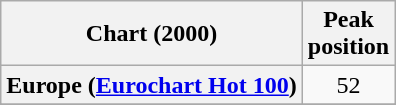<table class="wikitable sortable plainrowheaders" style="text-align:center">
<tr>
<th>Chart (2000)</th>
<th>Peak<br>position</th>
</tr>
<tr>
<th scope="row">Europe (<a href='#'>Eurochart Hot 100</a>)</th>
<td>52</td>
</tr>
<tr>
</tr>
<tr>
</tr>
<tr>
</tr>
</table>
